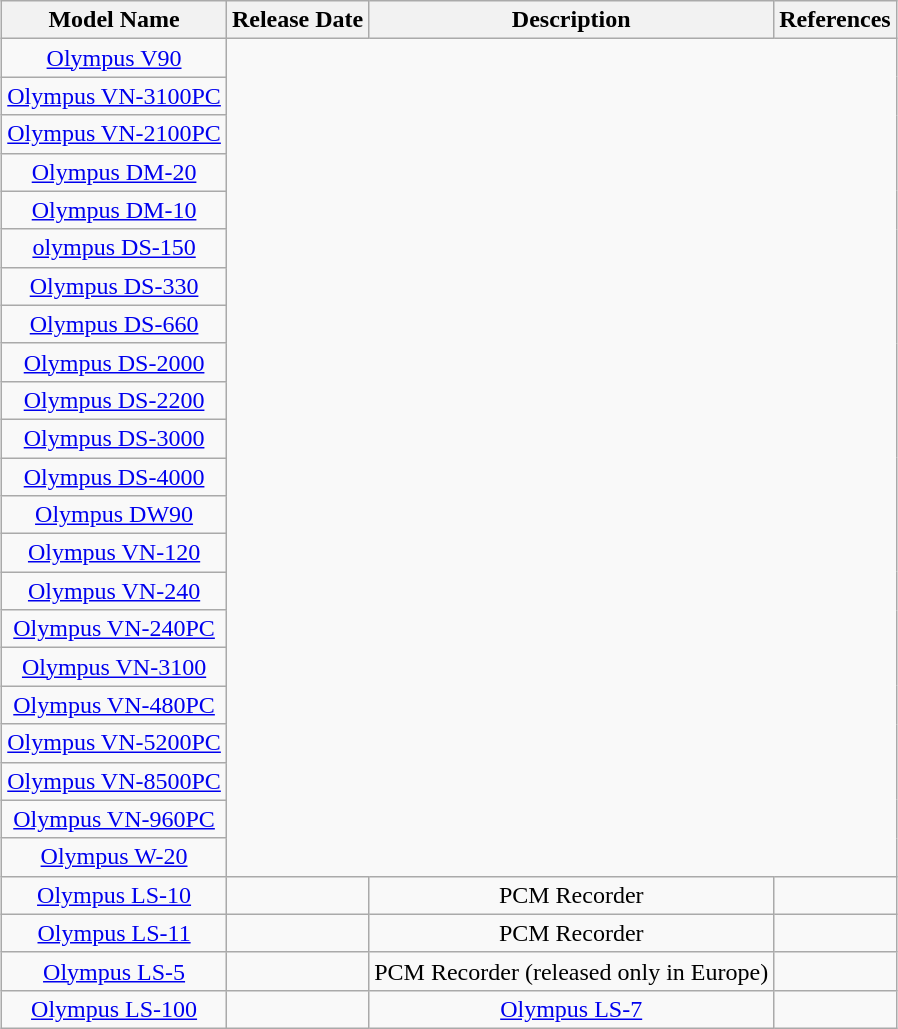<table class="wikitable" style="margin:auto; text-align:center;">
<tr>
<th><strong>Model Name</strong></th>
<th><strong>Release Date</strong></th>
<th><strong>Description</strong></th>
<th><strong>References</strong></th>
</tr>
<tr>
<td><a href='#'>Olympus V90</a></td>
</tr>
<tr>
<td><a href='#'>Olympus VN-3100PC</a></td>
</tr>
<tr>
<td><a href='#'>Olympus VN-2100PC</a></td>
</tr>
<tr>
<td><a href='#'>Olympus DM-20</a></td>
</tr>
<tr>
<td><a href='#'>Olympus DM-10</a></td>
</tr>
<tr>
<td><a href='#'>olympus DS-150</a></td>
</tr>
<tr>
<td><a href='#'>Olympus DS-330</a></td>
</tr>
<tr>
<td><a href='#'>Olympus DS-660</a></td>
</tr>
<tr>
<td><a href='#'>Olympus DS-2000</a></td>
</tr>
<tr>
<td><a href='#'>Olympus DS-2200</a></td>
</tr>
<tr>
<td><a href='#'>Olympus DS-3000</a></td>
</tr>
<tr>
<td><a href='#'>Olympus DS-4000</a></td>
</tr>
<tr>
<td><a href='#'>Olympus DW90</a></td>
</tr>
<tr>
<td><a href='#'>Olympus VN-120</a></td>
</tr>
<tr>
<td><a href='#'>Olympus VN-240</a></td>
</tr>
<tr>
<td><a href='#'>Olympus VN-240PC</a></td>
</tr>
<tr>
<td><a href='#'>Olympus VN-3100</a></td>
</tr>
<tr>
<td><a href='#'>Olympus VN-480PC</a></td>
</tr>
<tr>
<td><a href='#'>Olympus VN-5200PC</a></td>
</tr>
<tr>
<td><a href='#'>Olympus VN-8500PC</a></td>
</tr>
<tr>
<td><a href='#'>Olympus VN-960PC</a></td>
</tr>
<tr>
<td><a href='#'>Olympus W-20</a></td>
</tr>
<tr>
<td><a href='#'>Olympus LS-10</a></td>
<td></td>
<td>PCM Recorder</td>
<td></td>
</tr>
<tr>
<td><a href='#'>Olympus LS-11</a></td>
<td></td>
<td>PCM Recorder</td>
<td></td>
</tr>
<tr>
<td><a href='#'>Olympus LS-5</a></td>
<td></td>
<td>PCM Recorder (released only in Europe)</td>
<td></td>
</tr>
<tr>
<td><a href='#'>Olympus LS-100</a></td>
<td></td>
<td><a href='#'>Olympus LS-7</a></td>
<td></td>
</tr>
</table>
